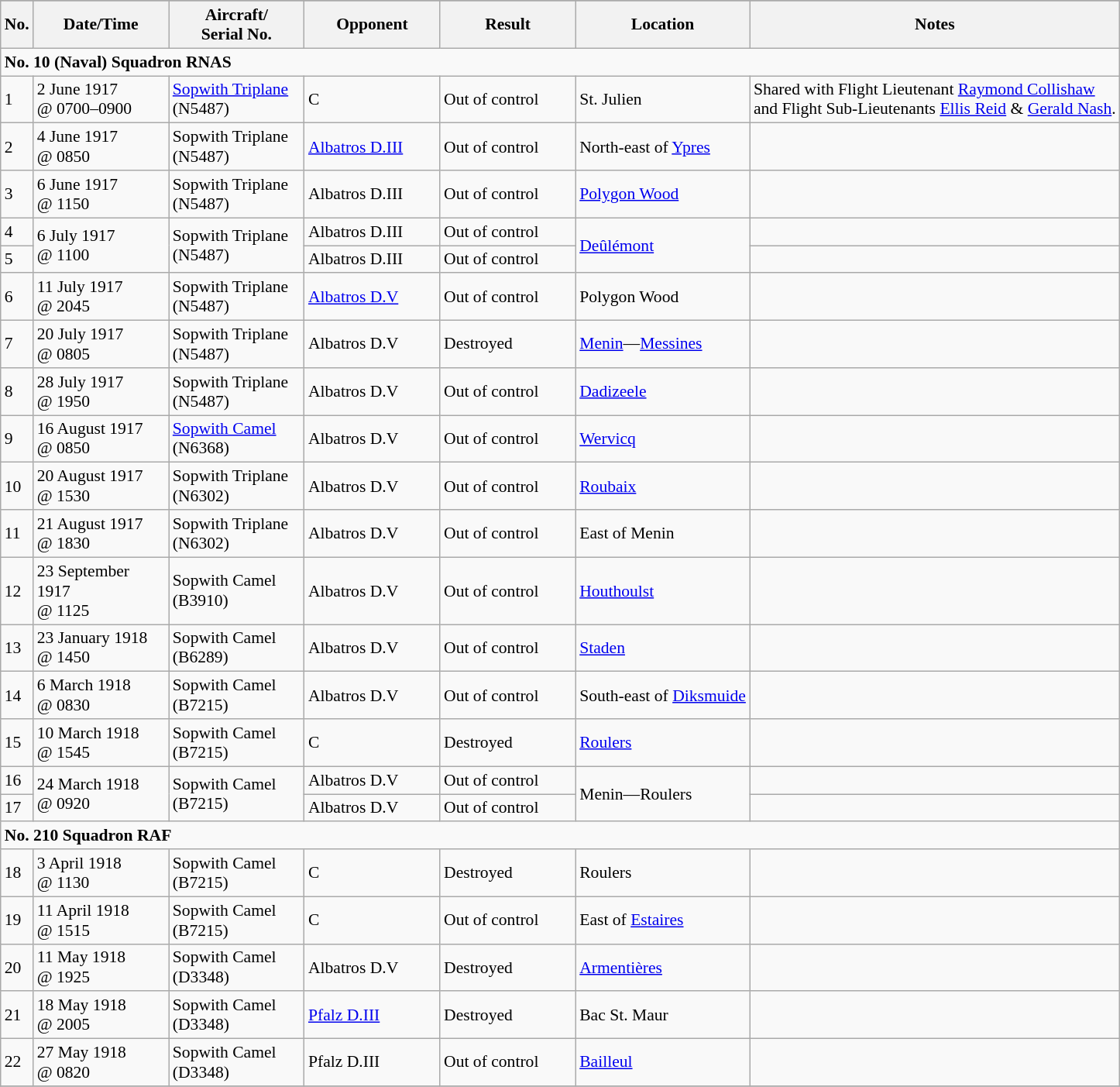<table class="wikitable" style="font-size:90%;">
<tr>
</tr>
<tr>
<th>No.</th>
<th width="110">Date/Time</th>
<th width="110">Aircraft/<br>Serial No.</th>
<th width="110">Opponent</th>
<th width="110">Result</th>
<th>Location</th>
<th>Notes</th>
</tr>
<tr>
<td colspan="7"><strong>No. 10 (Naval) Squadron RNAS</strong></td>
</tr>
<tr>
<td>1</td>
<td>2 June 1917<br>@ 0700–0900</td>
<td><a href='#'>Sopwith Triplane</a><br>(N5487)</td>
<td>C</td>
<td>Out of control</td>
<td>St. Julien</td>
<td>Shared with Flight Lieutenant <a href='#'>Raymond Collishaw</a><br>and Flight Sub-Lieutenants <a href='#'>Ellis Reid</a> & <a href='#'>Gerald Nash</a>.</td>
</tr>
<tr>
<td>2</td>
<td>4 June 1917<br>@ 0850</td>
<td>Sopwith Triplane<br>(N5487)</td>
<td><a href='#'>Albatros D.III</a></td>
<td>Out of control</td>
<td>North-east of <a href='#'>Ypres</a></td>
<td></td>
</tr>
<tr>
<td>3</td>
<td>6 June 1917<br>@ 1150</td>
<td>Sopwith Triplane<br>(N5487)</td>
<td>Albatros D.III</td>
<td>Out of control</td>
<td><a href='#'>Polygon Wood</a></td>
<td></td>
</tr>
<tr>
<td>4</td>
<td rowspan="2">6 July 1917<br>@ 1100</td>
<td rowspan="2">Sopwith Triplane<br>(N5487)</td>
<td>Albatros D.III</td>
<td>Out of control</td>
<td rowspan="2"><a href='#'>Deûlémont</a></td>
<td></td>
</tr>
<tr>
<td>5</td>
<td>Albatros D.III</td>
<td>Out of control</td>
</tr>
<tr>
<td>6</td>
<td>11 July 1917<br>@ 2045</td>
<td>Sopwith Triplane<br>(N5487)</td>
<td><a href='#'>Albatros D.V</a></td>
<td>Out of control</td>
<td>Polygon Wood</td>
<td></td>
</tr>
<tr>
<td>7</td>
<td>20 July 1917<br>@ 0805</td>
<td>Sopwith Triplane<br>(N5487)</td>
<td>Albatros D.V</td>
<td>Destroyed</td>
<td><a href='#'>Menin</a>—<a href='#'>Messines</a></td>
<td></td>
</tr>
<tr>
<td>8</td>
<td>28 July 1917<br>@ 1950</td>
<td>Sopwith Triplane<br>(N5487)</td>
<td>Albatros D.V</td>
<td>Out of control</td>
<td><a href='#'>Dadizeele</a></td>
<td></td>
</tr>
<tr>
<td>9</td>
<td>16 August 1917<br>@ 0850</td>
<td><a href='#'>Sopwith Camel</a><br>(N6368)</td>
<td>Albatros D.V</td>
<td>Out of control</td>
<td><a href='#'>Wervicq</a></td>
<td></td>
</tr>
<tr>
<td>10</td>
<td>20 August 1917<br>@ 1530</td>
<td>Sopwith Triplane<br>(N6302)</td>
<td>Albatros D.V</td>
<td>Out of control</td>
<td><a href='#'>Roubaix</a></td>
<td></td>
</tr>
<tr>
<td>11</td>
<td>21 August 1917<br>@ 1830</td>
<td>Sopwith Triplane<br>(N6302)</td>
<td>Albatros D.V</td>
<td>Out of control</td>
<td>East of Menin</td>
<td></td>
</tr>
<tr>
<td>12</td>
<td>23 September 1917<br>@ 1125</td>
<td>Sopwith Camel<br>(B3910)</td>
<td>Albatros D.V</td>
<td>Out of control</td>
<td><a href='#'>Houthoulst</a></td>
<td></td>
</tr>
<tr>
<td>13</td>
<td>23 January 1918<br>@ 1450</td>
<td>Sopwith Camel<br>(B6289)</td>
<td>Albatros D.V</td>
<td>Out of control</td>
<td><a href='#'>Staden</a></td>
<td></td>
</tr>
<tr>
<td>14</td>
<td>6 March 1918<br>@ 0830</td>
<td>Sopwith Camel<br>(B7215)</td>
<td>Albatros D.V</td>
<td>Out of control</td>
<td>South-east of <a href='#'>Diksmuide</a></td>
<td></td>
</tr>
<tr>
<td>15</td>
<td>10 March 1918<br>@ 1545</td>
<td>Sopwith Camel<br>(B7215)</td>
<td>C</td>
<td>Destroyed</td>
<td><a href='#'>Roulers</a></td>
<td></td>
</tr>
<tr>
<td>16</td>
<td rowspan="2">24 March 1918<br>@ 0920</td>
<td rowspan="2">Sopwith Camel<br>(B7215)</td>
<td>Albatros D.V</td>
<td>Out of control</td>
<td rowspan="2">Menin—Roulers</td>
<td></td>
</tr>
<tr>
<td>17</td>
<td>Albatros D.V</td>
<td>Out of control</td>
</tr>
<tr>
<td colspan="7"><strong>No. 210 Squadron RAF</strong></td>
</tr>
<tr>
<td>18</td>
<td>3 April 1918<br>@ 1130</td>
<td>Sopwith Camel<br>(B7215)</td>
<td>C</td>
<td>Destroyed</td>
<td>Roulers</td>
<td></td>
</tr>
<tr>
<td>19</td>
<td>11 April 1918<br>@ 1515</td>
<td>Sopwith Camel<br>(B7215)</td>
<td>C</td>
<td>Out of control</td>
<td>East of <a href='#'>Estaires</a></td>
<td></td>
</tr>
<tr>
<td>20</td>
<td>11 May 1918<br>@ 1925</td>
<td>Sopwith Camel<br>(D3348)</td>
<td>Albatros D.V</td>
<td>Destroyed</td>
<td><a href='#'>Armentières</a></td>
<td></td>
</tr>
<tr>
<td>21</td>
<td>18 May 1918<br>@ 2005</td>
<td>Sopwith Camel<br>(D3348)</td>
<td><a href='#'>Pfalz D.III</a></td>
<td>Destroyed</td>
<td>Bac St. Maur</td>
<td></td>
</tr>
<tr>
<td>22</td>
<td>27 May 1918<br>@ 0820</td>
<td>Sopwith Camel<br>(D3348)</td>
<td>Pfalz D.III</td>
<td>Out of control</td>
<td><a href='#'>Bailleul</a></td>
<td></td>
</tr>
<tr>
</tr>
</table>
